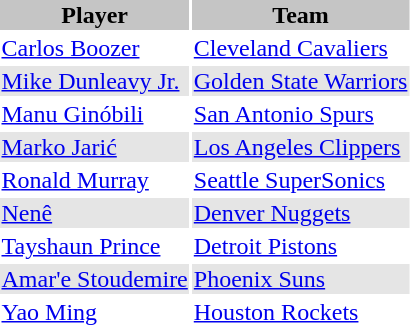<table>
<tr style="background:#c5c5c5;">
<th>Player</th>
<th>Team</th>
</tr>
<tr>
<td><a href='#'>Carlos Boozer</a></td>
<td><a href='#'>Cleveland Cavaliers</a></td>
</tr>
<tr style="background:#e5e5e5;">
<td><a href='#'>Mike Dunleavy Jr.</a></td>
<td><a href='#'>Golden State Warriors</a></td>
</tr>
<tr>
<td><a href='#'>Manu Ginóbili</a></td>
<td><a href='#'>San Antonio Spurs</a></td>
</tr>
<tr style="background:#e5e5e5;">
<td><a href='#'>Marko Jarić</a></td>
<td><a href='#'>Los Angeles Clippers</a></td>
</tr>
<tr>
<td><a href='#'>Ronald Murray</a></td>
<td><a href='#'>Seattle SuperSonics</a></td>
</tr>
<tr style="background:#e5e5e5;">
<td><a href='#'>Nenê</a></td>
<td><a href='#'>Denver Nuggets</a></td>
</tr>
<tr>
<td><a href='#'>Tayshaun Prince</a></td>
<td><a href='#'>Detroit Pistons</a></td>
</tr>
<tr style="background:#e5e5e5;">
<td><a href='#'>Amar'e Stoudemire</a></td>
<td><a href='#'>Phoenix Suns</a></td>
</tr>
<tr>
<td><a href='#'>Yao Ming</a></td>
<td><a href='#'>Houston Rockets</a></td>
</tr>
</table>
